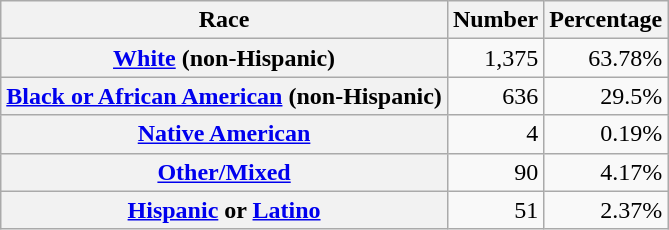<table class="wikitable" style="text-align:right">
<tr>
<th scope="col">Race</th>
<th scope="col">Number</th>
<th scope="col">Percentage</th>
</tr>
<tr>
<th scope="row"><a href='#'>White</a> (non-Hispanic)</th>
<td>1,375</td>
<td>63.78%</td>
</tr>
<tr>
<th scope="row"><a href='#'>Black or African American</a> (non-Hispanic)</th>
<td>636</td>
<td>29.5%</td>
</tr>
<tr>
<th scope="row"><a href='#'>Native American</a></th>
<td>4</td>
<td>0.19%</td>
</tr>
<tr>
<th scope="row"><a href='#'>Other/Mixed</a></th>
<td>90</td>
<td>4.17%</td>
</tr>
<tr>
<th scope="row"><a href='#'>Hispanic</a> or <a href='#'>Latino</a></th>
<td>51</td>
<td>2.37%</td>
</tr>
</table>
